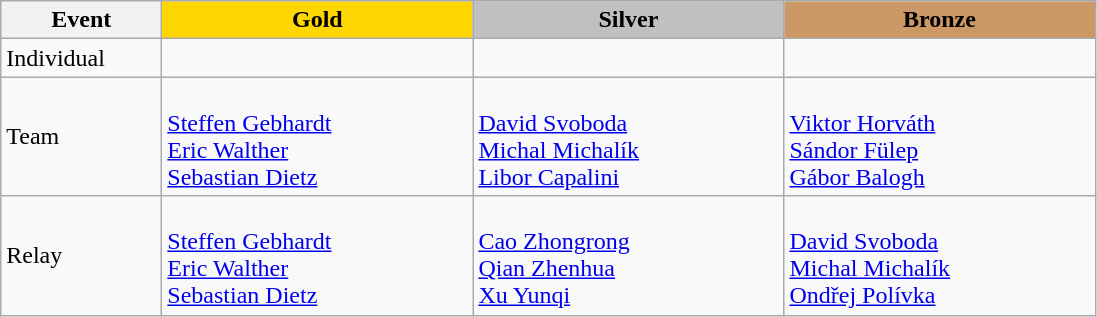<table class="wikitable">
<tr>
<th width="100">Event</th>
<th style="background-color:gold;" width="200"> Gold</th>
<th style="background-color:silver;" width="200">Silver</th>
<th style="background-color:#CC9966;" width="200"> Bronze</th>
</tr>
<tr>
<td>Individual</td>
<td></td>
<td></td>
<td></td>
</tr>
<tr>
<td>Team</td>
<td> <br> <a href='#'>Steffen Gebhardt</a><br> <a href='#'>Eric Walther</a><br> <a href='#'>Sebastian Dietz</a></td>
<td> <br> <a href='#'>David Svoboda</a><br> <a href='#'>Michal Michalík</a><br> <a href='#'>Libor Capalini</a></td>
<td> <br> <a href='#'>Viktor Horváth</a> <br> <a href='#'>Sándor Fülep</a><br> <a href='#'>Gábor Balogh</a></td>
</tr>
<tr>
<td>Relay</td>
<td> <br> <a href='#'>Steffen Gebhardt</a><br> <a href='#'>Eric Walther</a><br> <a href='#'>Sebastian Dietz</a></td>
<td> <br> <a href='#'>Cao Zhongrong</a> <br> <a href='#'>Qian Zhenhua</a><br> <a href='#'>Xu Yunqi</a></td>
<td> <br> <a href='#'>David Svoboda</a><br> <a href='#'>Michal Michalík</a><br> <a href='#'>Ondřej Polívka</a></td>
</tr>
</table>
